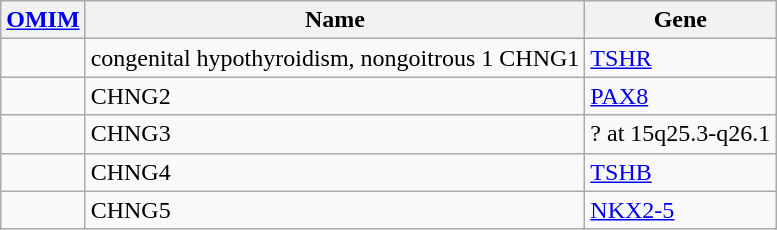<table class="wikitable">
<tr>
<th><a href='#'>OMIM</a></th>
<th>Name</th>
<th>Gene</th>
</tr>
<tr>
<td></td>
<td>congenital hypothyroidism, nongoitrous 1 CHNG1</td>
<td><a href='#'>TSHR</a></td>
</tr>
<tr>
<td></td>
<td>CHNG2</td>
<td><a href='#'>PAX8</a></td>
</tr>
<tr>
<td></td>
<td>CHNG3</td>
<td>? at 15q25.3-q26.1</td>
</tr>
<tr>
<td></td>
<td>CHNG4</td>
<td><a href='#'>TSHB</a></td>
</tr>
<tr>
<td></td>
<td>CHNG5</td>
<td><a href='#'>NKX2-5</a></td>
</tr>
</table>
